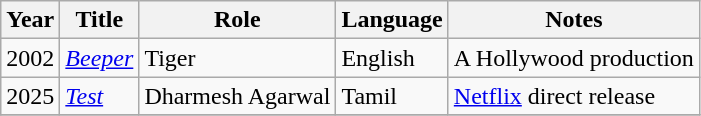<table class="wikitable sortable plainrowheaders">
<tr>
<th>Year</th>
<th>Title</th>
<th>Role</th>
<th>Language</th>
<th scope="col" class="unsortable">Notes</th>
</tr>
<tr>
<td>2002</td>
<td><a href='#'><em>Beeper</em></a></td>
<td>Tiger</td>
<td>English</td>
<td>A Hollywood production</td>
</tr>
<tr>
<td>2025</td>
<td><a href='#'><em>Test</em></a></td>
<td>Dharmesh Agarwal</td>
<td>Tamil</td>
<td><a href='#'>Netflix</a> direct release</td>
</tr>
<tr>
</tr>
</table>
